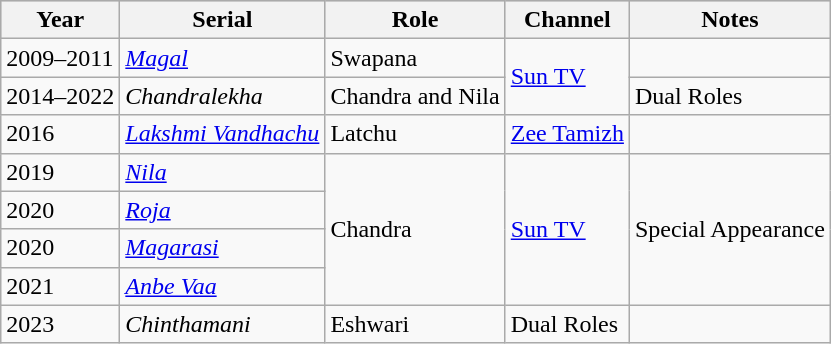<table class="wikitable">
<tr style="background:#ccc; text-align:center;">
<th>Year</th>
<th>Serial</th>
<th>Role</th>
<th>Channel</th>
<th>Notes</th>
</tr>
<tr>
<td>2009–2011</td>
<td><a href='#'><em>Magal</em></a></td>
<td>Swapana</td>
<td rowspan=2><a href='#'>Sun TV</a></td>
<td></td>
</tr>
<tr>
<td>2014–2022</td>
<td><em>Chandralekha</em></td>
<td>Chandra and Nila</td>
<td>Dual Roles</td>
</tr>
<tr>
<td>2016</td>
<td><em><a href='#'>Lakshmi Vandhachu</a></em></td>
<td>Latchu</td>
<td><a href='#'>Zee Tamizh</a></td>
<td></td>
</tr>
<tr>
<td>2019</td>
<td><em><a href='#'>Nila</a></em></td>
<td rowspan=4>Chandra</td>
<td rowspan=4><a href='#'>Sun TV</a></td>
<td rowspan=4>Special Appearance</td>
</tr>
<tr>
<td>2020</td>
<td><em><a href='#'>Roja</a></em></td>
</tr>
<tr>
<td>2020</td>
<td><em><a href='#'>Magarasi</a></em></td>
</tr>
<tr>
<td>2021</td>
<td><em><a href='#'>Anbe Vaa</a></em></td>
</tr>
<tr>
<td>2023</td>
<td><em>Chinthamani</em></td>
<td>Eshwari</td>
<td>Dual Roles</td>
</tr>
</table>
